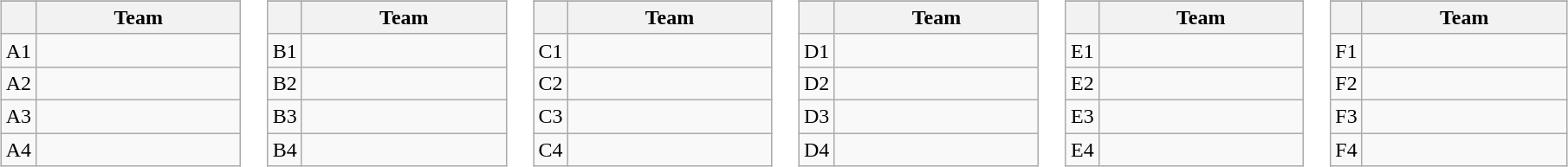<table>
<tr valign=top>
<td><br><table class="wikitable">
<tr>
</tr>
<tr>
<th></th>
<th width=150>Team</th>
</tr>
<tr>
<td align=center>A1</td>
<td></td>
</tr>
<tr>
<td align=center>A2</td>
<td></td>
</tr>
<tr>
<td align=center>A3</td>
<td></td>
</tr>
<tr>
<td align=center>A4</td>
<td></td>
</tr>
</table>
</td>
<td><br><table class="wikitable">
<tr>
</tr>
<tr>
<th></th>
<th width=150>Team</th>
</tr>
<tr>
<td align=center>B1</td>
<td></td>
</tr>
<tr>
<td align=center>B2</td>
<td></td>
</tr>
<tr>
<td align=center>B3</td>
<td></td>
</tr>
<tr>
<td align=center>B4</td>
<td></td>
</tr>
</table>
</td>
<td><br><table class="wikitable">
<tr>
</tr>
<tr>
<th></th>
<th width=150>Team</th>
</tr>
<tr>
<td align=center>C1</td>
<td></td>
</tr>
<tr>
<td align=center>C2</td>
<td></td>
</tr>
<tr>
<td align=center>C3</td>
<td></td>
</tr>
<tr>
<td align=center>C4</td>
<td></td>
</tr>
</table>
</td>
<td><br><table class="wikitable">
<tr>
</tr>
<tr>
<th></th>
<th width=150>Team</th>
</tr>
<tr>
<td align=center>D1</td>
<td></td>
</tr>
<tr>
<td align=center>D2</td>
<td></td>
</tr>
<tr>
<td align=center>D3</td>
<td></td>
</tr>
<tr>
<td align=center>D4</td>
<td></td>
</tr>
</table>
</td>
<td><br><table class="wikitable">
<tr>
</tr>
<tr>
<th></th>
<th width=150>Team</th>
</tr>
<tr>
<td align=center>E1</td>
<td></td>
</tr>
<tr>
<td align=center>E2</td>
<td></td>
</tr>
<tr>
<td align=center>E3</td>
<td></td>
</tr>
<tr>
<td align=center>E4</td>
<td></td>
</tr>
</table>
</td>
<td><br><table class="wikitable">
<tr>
</tr>
<tr>
<th></th>
<th width=150>Team</th>
</tr>
<tr>
<td align=center>F1</td>
<td></td>
</tr>
<tr>
<td align=center>F2</td>
<td></td>
</tr>
<tr>
<td align=center>F3</td>
<td></td>
</tr>
<tr>
<td align=center>F4</td>
<td></td>
</tr>
</table>
</td>
</tr>
</table>
